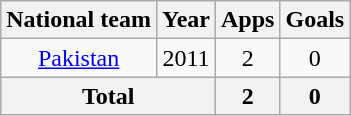<table class="wikitable" style="text-align:center">
<tr>
<th>National team</th>
<th>Year</th>
<th>Apps</th>
<th>Goals</th>
</tr>
<tr>
<td><a href='#'>Pakistan</a></td>
<td>2011</td>
<td>2</td>
<td>0</td>
</tr>
<tr>
<th colspan="2">Total</th>
<th>2</th>
<th>0</th>
</tr>
</table>
